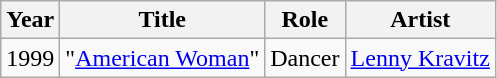<table class="wikitable">
<tr>
<th>Year</th>
<th>Title</th>
<th>Role</th>
<th>Artist</th>
</tr>
<tr>
<td>1999</td>
<td>"<a href='#'>American Woman</a>"</td>
<td>Dancer</td>
<td><a href='#'>Lenny Kravitz</a></td>
</tr>
</table>
